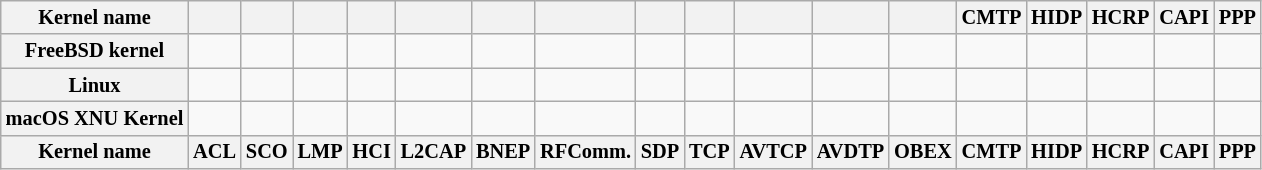<table style="font-size:85%; text-align: center; width: auto" class="sortable sort-under wikitable">
<tr>
<th>Kernel name</th>
<th></th>
<th></th>
<th></th>
<th></th>
<th></th>
<th></th>
<th></th>
<th></th>
<th></th>
<th></th>
<th></th>
<th></th>
<th>CMTP</th>
<th>HIDP</th>
<th>HCRP</th>
<th>CAPI</th>
<th>PPP</th>
</tr>
<tr>
<th>FreeBSD kernel</th>
<td></td>
<td></td>
<td></td>
<td></td>
<td></td>
<td></td>
<td></td>
<td></td>
<td></td>
<td></td>
<td></td>
<td></td>
<td></td>
<td></td>
<td></td>
<td></td>
<td></td>
</tr>
<tr>
<th>Linux</th>
<td></td>
<td></td>
<td></td>
<td></td>
<td></td>
<td></td>
<td></td>
<td></td>
<td></td>
<td></td>
<td></td>
<td></td>
<td></td>
<td></td>
<td></td>
<td></td>
<td></td>
</tr>
<tr>
<th>macOS XNU Kernel</th>
<td></td>
<td></td>
<td></td>
<td></td>
<td></td>
<td></td>
<td></td>
<td></td>
<td></td>
<td></td>
<td></td>
<td></td>
<td></td>
<td></td>
<td></td>
<td></td>
<td></td>
</tr>
<tr |-class="sortbottom">
<th>Kernel name</th>
<th>ACL</th>
<th>SCO</th>
<th>LMP</th>
<th>HCI</th>
<th>L2CAP</th>
<th>BNEP</th>
<th>RFComm.</th>
<th>SDP</th>
<th>TCP</th>
<th>AVTCP</th>
<th>AVDTP</th>
<th>OBEX</th>
<th>CMTP</th>
<th>HIDP</th>
<th>HCRP</th>
<th>CAPI</th>
<th>PPP</th>
</tr>
</table>
